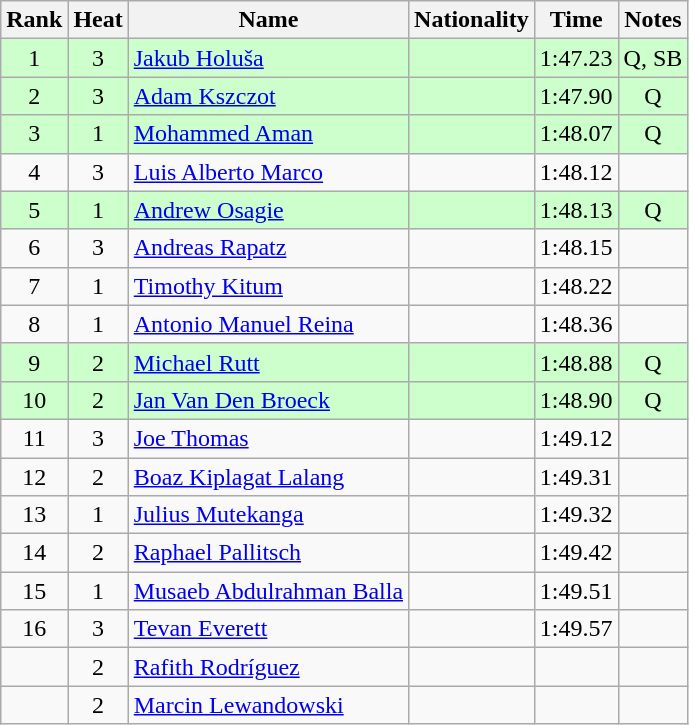<table class="wikitable sortable" style="text-align:center">
<tr>
<th>Rank</th>
<th>Heat</th>
<th>Name</th>
<th>Nationality</th>
<th>Time</th>
<th>Notes</th>
</tr>
<tr bgcolor=ccffcc>
<td>1</td>
<td>3</td>
<td align=left><a href='#'>Jakub Holuša</a></td>
<td align=left></td>
<td>1:47.23</td>
<td>Q, SB</td>
</tr>
<tr bgcolor=ccffcc>
<td>2</td>
<td>3</td>
<td align=left><a href='#'>Adam Kszczot</a></td>
<td align=left></td>
<td>1:47.90</td>
<td>Q</td>
</tr>
<tr bgcolor=ccffcc>
<td>3</td>
<td>1</td>
<td align=left><a href='#'>Mohammed Aman</a></td>
<td align=left></td>
<td>1:48.07</td>
<td>Q</td>
</tr>
<tr>
<td>4</td>
<td>3</td>
<td align=left><a href='#'>Luis Alberto Marco</a></td>
<td align=left></td>
<td>1:48.12</td>
<td></td>
</tr>
<tr bgcolor=ccffcc>
<td>5</td>
<td>1</td>
<td align=left><a href='#'>Andrew Osagie</a></td>
<td align=left></td>
<td>1:48.13</td>
<td>Q</td>
</tr>
<tr>
<td>6</td>
<td>3</td>
<td align=left><a href='#'>Andreas Rapatz</a></td>
<td align=left></td>
<td>1:48.15</td>
<td></td>
</tr>
<tr>
<td>7</td>
<td>1</td>
<td align=left><a href='#'>Timothy Kitum</a></td>
<td align=left></td>
<td>1:48.22</td>
<td></td>
</tr>
<tr>
<td>8</td>
<td>1</td>
<td align=left><a href='#'>Antonio Manuel Reina</a></td>
<td align=left></td>
<td>1:48.36</td>
<td></td>
</tr>
<tr bgcolor=ccffcc>
<td>9</td>
<td>2</td>
<td align=left><a href='#'>Michael Rutt</a></td>
<td align=left></td>
<td>1:48.88</td>
<td>Q</td>
</tr>
<tr bgcolor=ccffcc>
<td>10</td>
<td>2</td>
<td align=left><a href='#'>Jan Van Den Broeck</a></td>
<td align=left></td>
<td>1:48.90</td>
<td>Q</td>
</tr>
<tr>
<td>11</td>
<td>3</td>
<td align=left><a href='#'>Joe Thomas</a></td>
<td align=left></td>
<td>1:49.12</td>
<td></td>
</tr>
<tr>
<td>12</td>
<td>2</td>
<td align=left><a href='#'>Boaz Kiplagat Lalang</a></td>
<td align=left></td>
<td>1:49.31</td>
<td></td>
</tr>
<tr>
<td>13</td>
<td>1</td>
<td align=left><a href='#'>Julius Mutekanga</a></td>
<td align=left></td>
<td>1:49.32</td>
<td></td>
</tr>
<tr>
<td>14</td>
<td>2</td>
<td align=left><a href='#'>Raphael Pallitsch</a></td>
<td align=left></td>
<td>1:49.42</td>
<td></td>
</tr>
<tr>
<td>15</td>
<td>1</td>
<td align=left><a href='#'>Musaeb Abdulrahman Balla</a></td>
<td align=left></td>
<td>1:49.51</td>
<td></td>
</tr>
<tr>
<td>16</td>
<td>3</td>
<td align=left><a href='#'>Tevan Everett</a></td>
<td align=left></td>
<td>1:49.57</td>
<td></td>
</tr>
<tr>
<td></td>
<td>2</td>
<td align=left><a href='#'>Rafith Rodríguez</a></td>
<td align=left></td>
<td></td>
<td></td>
</tr>
<tr>
<td></td>
<td>2</td>
<td align=left><a href='#'>Marcin Lewandowski</a></td>
<td align=left></td>
<td></td>
<td></td>
</tr>
</table>
